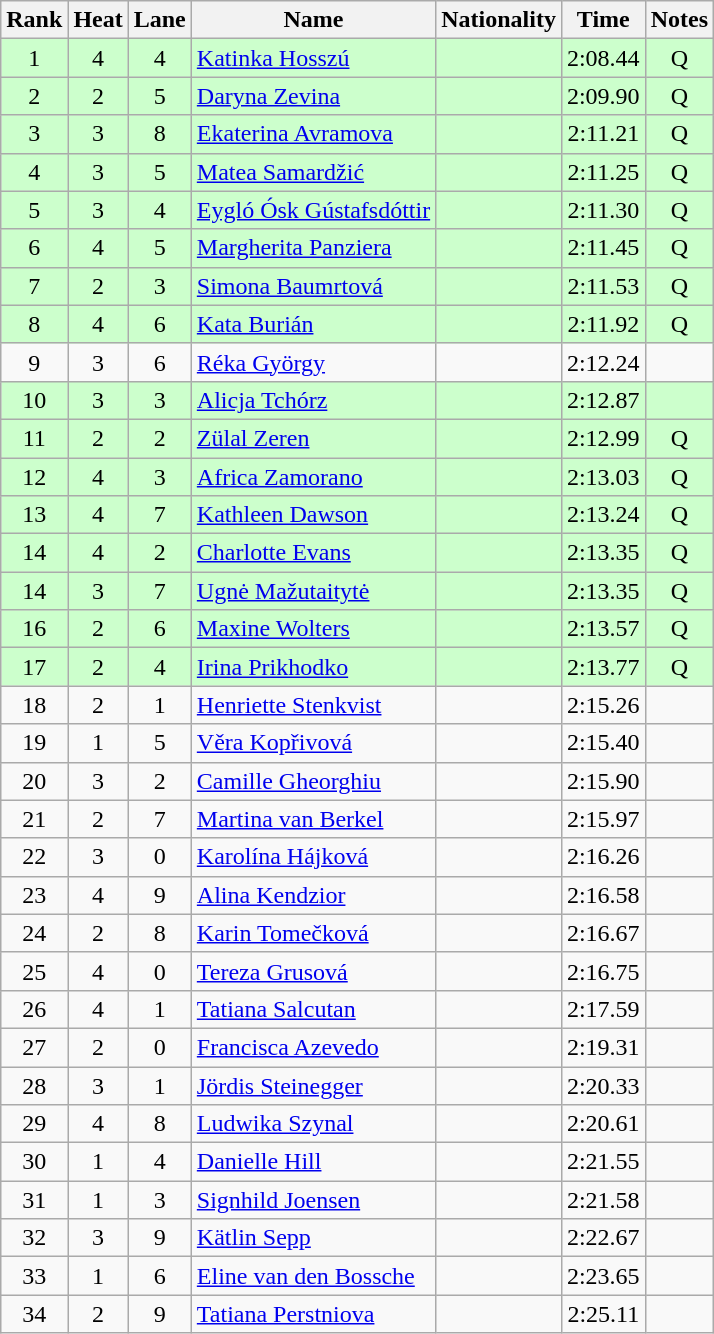<table class="wikitable sortable" style="text-align:center">
<tr>
<th>Rank</th>
<th>Heat</th>
<th>Lane</th>
<th>Name</th>
<th>Nationality</th>
<th>Time</th>
<th>Notes</th>
</tr>
<tr bgcolor=ccffcc>
<td>1</td>
<td>4</td>
<td>4</td>
<td align=left><a href='#'>Katinka Hosszú</a></td>
<td align=left></td>
<td>2:08.44</td>
<td>Q</td>
</tr>
<tr bgcolor=ccffcc>
<td>2</td>
<td>2</td>
<td>5</td>
<td align=left><a href='#'>Daryna Zevina</a></td>
<td align=left></td>
<td>2:09.90</td>
<td>Q</td>
</tr>
<tr bgcolor=ccffcc>
<td>3</td>
<td>3</td>
<td>8</td>
<td align=left><a href='#'>Ekaterina Avramova</a></td>
<td align=left></td>
<td>2:11.21</td>
<td>Q</td>
</tr>
<tr bgcolor=ccffcc>
<td>4</td>
<td>3</td>
<td>5</td>
<td align=left><a href='#'>Matea Samardžić</a></td>
<td align=left></td>
<td>2:11.25</td>
<td>Q</td>
</tr>
<tr bgcolor=ccffcc>
<td>5</td>
<td>3</td>
<td>4</td>
<td align=left><a href='#'>Eygló Ósk Gústafsdóttir</a></td>
<td align=left></td>
<td>2:11.30</td>
<td>Q</td>
</tr>
<tr bgcolor=ccffcc>
<td>6</td>
<td>4</td>
<td>5</td>
<td align=left><a href='#'>Margherita Panziera</a></td>
<td align=left></td>
<td>2:11.45</td>
<td>Q</td>
</tr>
<tr bgcolor=ccffcc>
<td>7</td>
<td>2</td>
<td>3</td>
<td align=left><a href='#'>Simona Baumrtová</a></td>
<td align=left></td>
<td>2:11.53</td>
<td>Q</td>
</tr>
<tr bgcolor=ccffcc>
<td>8</td>
<td>4</td>
<td>6</td>
<td align=left><a href='#'>Kata Burián</a></td>
<td align=left></td>
<td>2:11.92</td>
<td>Q</td>
</tr>
<tr>
<td>9</td>
<td>3</td>
<td>6</td>
<td align=left><a href='#'>Réka György</a></td>
<td align=left></td>
<td>2:12.24</td>
<td></td>
</tr>
<tr bgcolor=ccffcc>
<td>10</td>
<td>3</td>
<td>3</td>
<td align=left><a href='#'>Alicja Tchórz</a></td>
<td align=left></td>
<td>2:12.87</td>
<td></td>
</tr>
<tr bgcolor=ccffcc>
<td>11</td>
<td>2</td>
<td>2</td>
<td align=left><a href='#'>Zülal Zeren</a></td>
<td align=left></td>
<td>2:12.99</td>
<td>Q</td>
</tr>
<tr bgcolor=ccffcc>
<td>12</td>
<td>4</td>
<td>3</td>
<td align=left><a href='#'>Africa Zamorano</a></td>
<td align=left></td>
<td>2:13.03</td>
<td>Q</td>
</tr>
<tr bgcolor=ccffcc>
<td>13</td>
<td>4</td>
<td>7</td>
<td align=left><a href='#'>Kathleen Dawson</a></td>
<td align=left></td>
<td>2:13.24</td>
<td>Q</td>
</tr>
<tr bgcolor=ccffcc>
<td>14</td>
<td>4</td>
<td>2</td>
<td align=left><a href='#'>Charlotte Evans</a></td>
<td align=left></td>
<td>2:13.35</td>
<td>Q</td>
</tr>
<tr bgcolor=ccffcc>
<td>14</td>
<td>3</td>
<td>7</td>
<td align=left><a href='#'>Ugnė Mažutaitytė</a></td>
<td align=left></td>
<td>2:13.35</td>
<td>Q</td>
</tr>
<tr bgcolor=ccffcc>
<td>16</td>
<td>2</td>
<td>6</td>
<td align=left><a href='#'>Maxine Wolters</a></td>
<td align=left></td>
<td>2:13.57</td>
<td>Q</td>
</tr>
<tr bgcolor=ccffcc>
<td>17</td>
<td>2</td>
<td>4</td>
<td align=left><a href='#'>Irina Prikhodko</a></td>
<td align=left></td>
<td>2:13.77</td>
<td>Q</td>
</tr>
<tr>
<td>18</td>
<td>2</td>
<td>1</td>
<td align=left><a href='#'>Henriette Stenkvist</a></td>
<td align=left></td>
<td>2:15.26</td>
<td></td>
</tr>
<tr>
<td>19</td>
<td>1</td>
<td>5</td>
<td align=left><a href='#'>Věra Kopřivová</a></td>
<td align=left></td>
<td>2:15.40</td>
<td></td>
</tr>
<tr>
<td>20</td>
<td>3</td>
<td>2</td>
<td align=left><a href='#'>Camille Gheorghiu</a></td>
<td align=left></td>
<td>2:15.90</td>
<td></td>
</tr>
<tr>
<td>21</td>
<td>2</td>
<td>7</td>
<td align=left><a href='#'>Martina van Berkel</a></td>
<td align=left></td>
<td>2:15.97</td>
<td></td>
</tr>
<tr>
<td>22</td>
<td>3</td>
<td>0</td>
<td align=left><a href='#'>Karolína Hájková</a></td>
<td align=left></td>
<td>2:16.26</td>
<td></td>
</tr>
<tr>
<td>23</td>
<td>4</td>
<td>9</td>
<td align=left><a href='#'>Alina Kendzior</a></td>
<td align=left></td>
<td>2:16.58</td>
<td></td>
</tr>
<tr>
<td>24</td>
<td>2</td>
<td>8</td>
<td align=left><a href='#'>Karin Tomečková</a></td>
<td align=left></td>
<td>2:16.67</td>
<td></td>
</tr>
<tr>
<td>25</td>
<td>4</td>
<td>0</td>
<td align=left><a href='#'>Tereza Grusová</a></td>
<td align=left></td>
<td>2:16.75</td>
<td></td>
</tr>
<tr>
<td>26</td>
<td>4</td>
<td>1</td>
<td align=left><a href='#'>Tatiana Salcutan</a></td>
<td align=left></td>
<td>2:17.59</td>
<td></td>
</tr>
<tr>
<td>27</td>
<td>2</td>
<td>0</td>
<td align=left><a href='#'>Francisca Azevedo</a></td>
<td align=left></td>
<td>2:19.31</td>
<td></td>
</tr>
<tr>
<td>28</td>
<td>3</td>
<td>1</td>
<td align=left><a href='#'>Jördis Steinegger</a></td>
<td align=left></td>
<td>2:20.33</td>
<td></td>
</tr>
<tr>
<td>29</td>
<td>4</td>
<td>8</td>
<td align=left><a href='#'>Ludwika Szynal</a></td>
<td align=left></td>
<td>2:20.61</td>
<td></td>
</tr>
<tr>
<td>30</td>
<td>1</td>
<td>4</td>
<td align=left><a href='#'>Danielle Hill</a></td>
<td align=left></td>
<td>2:21.55</td>
<td></td>
</tr>
<tr>
<td>31</td>
<td>1</td>
<td>3</td>
<td align=left><a href='#'>Signhild Joensen</a></td>
<td align=left></td>
<td>2:21.58</td>
<td></td>
</tr>
<tr>
<td>32</td>
<td>3</td>
<td>9</td>
<td align=left><a href='#'>Kätlin Sepp</a></td>
<td align=left></td>
<td>2:22.67</td>
<td></td>
</tr>
<tr>
<td>33</td>
<td>1</td>
<td>6</td>
<td align=left><a href='#'>Eline van den Bossche</a></td>
<td align=left></td>
<td>2:23.65</td>
<td></td>
</tr>
<tr>
<td>34</td>
<td>2</td>
<td>9</td>
<td align=left><a href='#'>Tatiana Perstniova</a></td>
<td align=left></td>
<td>2:25.11</td>
<td></td>
</tr>
</table>
